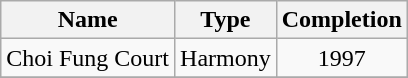<table class="wikitable" style="text-align: center">
<tr>
<th>Name</th>
<th>Type</th>
<th>Completion</th>
</tr>
<tr>
<td>Choi Fung Court</td>
<td rowspan="1">Harmony</td>
<td rowspan="1">1997</td>
</tr>
<tr>
</tr>
</table>
